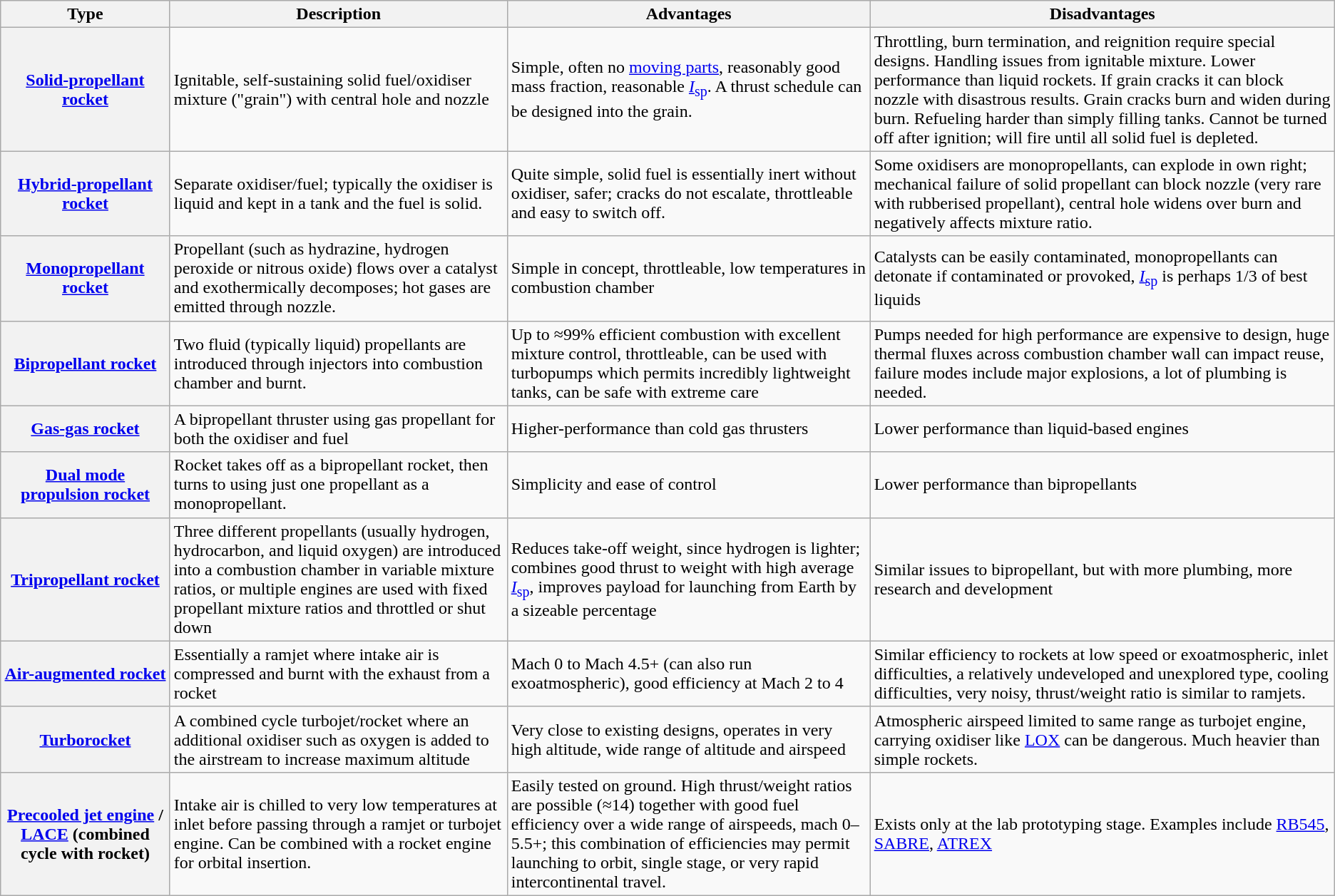<table class="wikitable">
<tr>
<th>Type</th>
<th>Description</th>
<th>Advantages</th>
<th>Disadvantages</th>
</tr>
<tr>
<th><a href='#'>Solid-propellant rocket</a></th>
<td>Ignitable, self-sustaining solid fuel/oxidiser mixture ("grain") with central hole and nozzle</td>
<td>Simple, often no <a href='#'>moving parts</a>, reasonably good mass fraction, reasonable <a href='#'><em>I</em><sub>sp</sub></a>. A thrust schedule can be designed into the grain.</td>
<td>Throttling, burn termination, and reignition require special designs. Handling issues from ignitable mixture. Lower performance than liquid rockets. If grain cracks it can block nozzle with disastrous results. Grain cracks burn and widen during burn. Refueling harder than simply filling tanks. Cannot be turned off after ignition; will fire until all solid fuel is depleted.</td>
</tr>
<tr>
<th><a href='#'>Hybrid-propellant rocket</a></th>
<td>Separate oxidiser/fuel; typically the oxidiser is liquid and kept in a tank and the fuel is solid.</td>
<td>Quite simple, solid fuel is essentially inert without oxidiser, safer; cracks do not escalate, throttleable and easy to switch off.</td>
<td>Some oxidisers are monopropellants, can explode in own right; mechanical failure of solid propellant can block nozzle (very rare with rubberised propellant), central hole widens over burn and negatively affects mixture ratio.</td>
</tr>
<tr>
<th><a href='#'>Monopropellant rocket</a></th>
<td>Propellant (such as hydrazine, hydrogen peroxide or nitrous oxide) flows over a catalyst and exothermically decomposes; hot gases are emitted through nozzle.</td>
<td>Simple in concept, throttleable, low temperatures in combustion chamber</td>
<td>Catalysts can be easily contaminated, monopropellants can detonate if contaminated or provoked, <a href='#'><em>I</em><sub>sp</sub></a> is perhaps 1/3 of best liquids</td>
</tr>
<tr>
<th><a href='#'>Bipropellant rocket</a></th>
<td>Two fluid (typically liquid) propellants are introduced through injectors into combustion chamber and burnt.</td>
<td>Up to ≈99% efficient combustion with excellent mixture control, throttleable, can be used with turbopumps which permits incredibly lightweight tanks, can be safe with extreme care</td>
<td>Pumps needed for high performance are expensive to design, huge thermal fluxes across combustion chamber wall can impact reuse, failure modes include major explosions, a lot of plumbing is needed.</td>
</tr>
<tr>
<th><a href='#'>Gas-gas rocket</a></th>
<td>A bipropellant thruster using gas propellant for both the oxidiser and fuel</td>
<td>Higher-performance than cold gas thrusters</td>
<td>Lower performance than liquid-based engines</td>
</tr>
<tr>
<th><a href='#'>Dual mode propulsion rocket</a></th>
<td>Rocket takes off as a bipropellant rocket, then turns to using just one propellant as a monopropellant.</td>
<td>Simplicity and ease of control</td>
<td>Lower performance than bipropellants</td>
</tr>
<tr>
<th><a href='#'>Tripropellant rocket</a></th>
<td>Three different propellants (usually hydrogen, hydrocarbon, and liquid oxygen) are introduced into a combustion chamber in variable mixture ratios, or multiple engines are used with fixed propellant mixture ratios and throttled or shut down</td>
<td>Reduces take-off weight, since hydrogen is lighter; combines good thrust to weight with high average <a href='#'><em>I</em><sub>sp</sub></a>, improves payload for launching from Earth by a sizeable percentage</td>
<td>Similar issues to bipropellant, but with more plumbing, more research and development</td>
</tr>
<tr>
<th><a href='#'>Air-augmented rocket</a></th>
<td>Essentially a ramjet where intake air is compressed and burnt with the exhaust from a rocket</td>
<td>Mach 0 to Mach 4.5+ (can also run exoatmospheric), good efficiency at Mach 2 to 4</td>
<td>Similar efficiency to rockets at low speed or exoatmospheric, inlet difficulties, a relatively undeveloped and unexplored type, cooling difficulties, very noisy, thrust/weight ratio is similar to ramjets.</td>
</tr>
<tr>
<th><a href='#'>Turborocket</a></th>
<td>A combined cycle turbojet/rocket where an additional oxidiser such as oxygen is added to the airstream to increase maximum altitude</td>
<td>Very close to existing designs, operates in very high altitude, wide range of altitude and airspeed</td>
<td>Atmospheric airspeed limited to same range as turbojet engine, carrying oxidiser like <a href='#'>LOX</a> can be dangerous. Much heavier than simple rockets.</td>
</tr>
<tr>
<th><a href='#'>Precooled jet engine</a> / <a href='#'>LACE</a> (combined cycle with rocket)</th>
<td>Intake air is chilled to very low temperatures at inlet before passing through a ramjet or turbojet engine. Can be combined with a rocket engine for orbital insertion.</td>
<td>Easily tested on ground. High thrust/weight ratios are possible (≈14) together with good fuel efficiency over a wide range of airspeeds, mach 0–5.5+; this combination of efficiencies may permit launching to orbit, single stage, or very rapid intercontinental travel.</td>
<td>Exists only at the lab prototyping stage. Examples include <a href='#'>RB545</a>, <a href='#'>SABRE</a>, <a href='#'>ATREX</a></td>
</tr>
</table>
